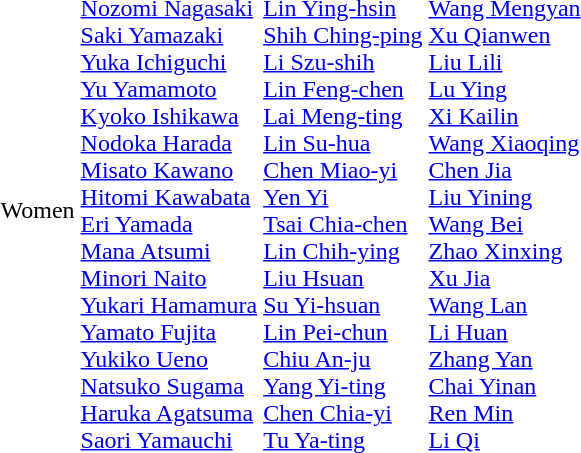<table>
<tr>
<td>Women<br></td>
<td><br><a href='#'>Nozomi Nagasaki</a><br><a href='#'>Saki Yamazaki</a><br><a href='#'>Yuka Ichiguchi</a><br><a href='#'>Yu Yamamoto</a><br><a href='#'>Kyoko Ishikawa</a><br><a href='#'>Nodoka Harada</a><br><a href='#'>Misato Kawano</a><br><a href='#'>Hitomi Kawabata</a><br><a href='#'>Eri Yamada</a><br><a href='#'>Mana Atsumi</a><br><a href='#'>Minori Naito</a><br><a href='#'>Yukari Hamamura</a><br><a href='#'>Yamato Fujita</a><br><a href='#'>Yukiko Ueno</a><br><a href='#'>Natsuko Sugama</a><br><a href='#'>Haruka Agatsuma</a><br><a href='#'>Saori Yamauchi</a></td>
<td><br><a href='#'>Lin Ying-hsin</a><br><a href='#'>Shih Ching-ping</a><br><a href='#'>Li Szu-shih</a><br><a href='#'>Lin Feng-chen</a><br><a href='#'>Lai Meng-ting</a><br><a href='#'>Lin Su-hua</a><br><a href='#'>Chen Miao-yi</a><br><a href='#'>Yen Yi</a><br><a href='#'>Tsai Chia-chen</a><br><a href='#'>Lin Chih-ying</a><br><a href='#'>Liu Hsuan</a><br><a href='#'>Su Yi-hsuan</a><br><a href='#'>Lin Pei-chun</a><br><a href='#'>Chiu An-ju</a><br><a href='#'>Yang Yi-ting</a><br><a href='#'>Chen Chia-yi</a><br><a href='#'>Tu Ya-ting</a></td>
<td><br><a href='#'>Wang Mengyan</a><br><a href='#'>Xu Qianwen</a><br><a href='#'>Liu Lili</a><br><a href='#'>Lu Ying</a><br><a href='#'>Xi Kailin</a><br><a href='#'>Wang Xiaoqing</a><br><a href='#'>Chen Jia</a><br><a href='#'>Liu Yining</a><br><a href='#'>Wang Bei</a><br><a href='#'>Zhao Xinxing</a><br><a href='#'>Xu Jia</a><br><a href='#'>Wang Lan</a><br><a href='#'>Li Huan</a><br><a href='#'>Zhang Yan</a><br><a href='#'>Chai Yinan</a><br><a href='#'>Ren Min</a><br><a href='#'>Li Qi</a></td>
</tr>
</table>
